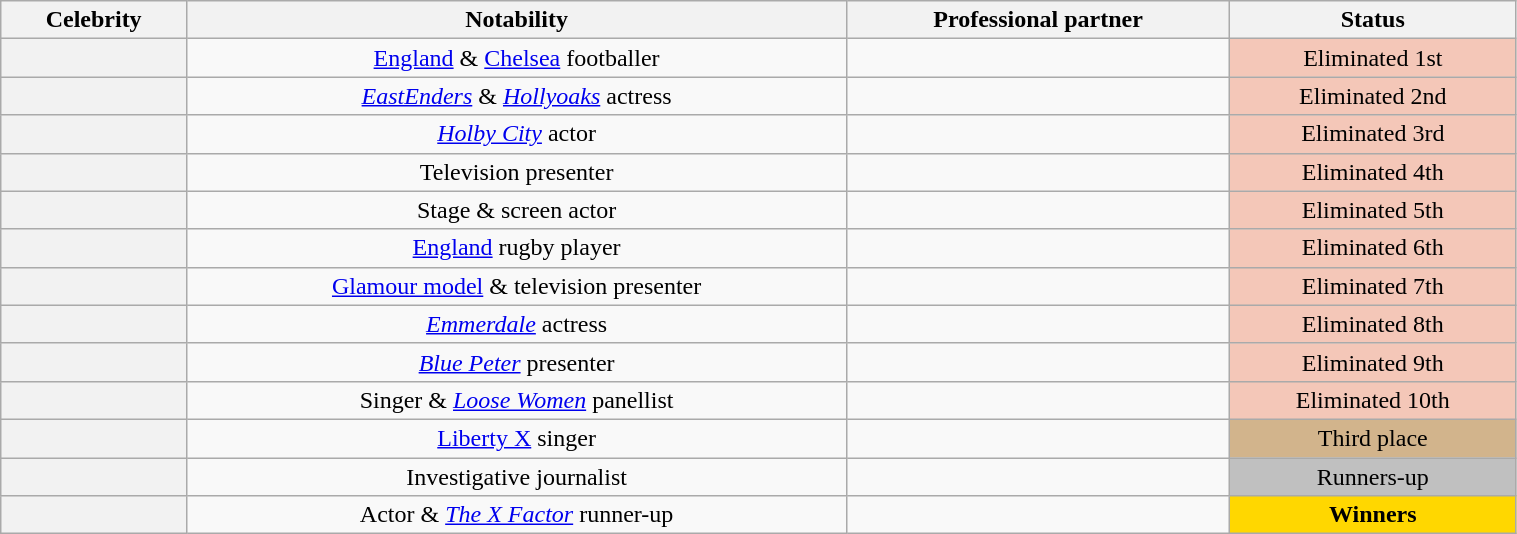<table class="wikitable sortable" style="text-align:center; width:80%">
<tr>
<th scope="col">Celebrity</th>
<th scope="col" class="unsortable">Notability</th>
<th scope="col">Professional partner</th>
<th scope="col">Status</th>
</tr>
<tr>
<th scope="row"></th>
<td><a href='#'>England</a> & <a href='#'>Chelsea</a> footballer</td>
<td></td>
<td bgcolor="f4c7b8">Eliminated 1st</td>
</tr>
<tr>
<th scope="row"></th>
<td><em><a href='#'>EastEnders</a></em> & <em><a href='#'>Hollyoaks</a></em> actress</td>
<td></td>
<td bgcolor="f4c7b8">Eliminated 2nd</td>
</tr>
<tr>
<th scope="row"></th>
<td><em><a href='#'>Holby City</a></em> actor</td>
<td></td>
<td bgcolor="f4c7b8">Eliminated 3rd</td>
</tr>
<tr>
<th scope="row"></th>
<td>Television presenter</td>
<td></td>
<td bgcolor="f4c7b8">Eliminated 4th</td>
</tr>
<tr>
<th scope="row"></th>
<td>Stage & screen actor</td>
<td></td>
<td bgcolor="f4c7b8">Eliminated 5th</td>
</tr>
<tr>
<th scope="row"></th>
<td><a href='#'>England</a> rugby player</td>
<td></td>
<td bgcolor="f4c7b8">Eliminated 6th</td>
</tr>
<tr>
<th scope="row"></th>
<td><a href='#'>Glamour model</a> & television presenter</td>
<td></td>
<td bgcolor="f4c7b8">Eliminated 7th</td>
</tr>
<tr>
<th scope="row"></th>
<td><em><a href='#'>Emmerdale</a></em> actress</td>
<td></td>
<td bgcolor="f4c7b8">Eliminated 8th</td>
</tr>
<tr>
<th scope="row"></th>
<td><em><a href='#'>Blue Peter</a></em> presenter</td>
<td></td>
<td bgcolor="f4c7b8">Eliminated 9th</td>
</tr>
<tr>
<th scope="row"></th>
<td>Singer & <em><a href='#'>Loose Women</a></em> panellist</td>
<td></td>
<td bgcolor="f4c7b8">Eliminated 10th</td>
</tr>
<tr>
<th scope="row"></th>
<td><a href='#'>Liberty X</a> singer</td>
<td></td>
<td bgcolor="tan">Third place</td>
</tr>
<tr>
<th scope="row"></th>
<td>Investigative journalist</td>
<td></td>
<td bgcolor="silver">Runners-up</td>
</tr>
<tr>
<th scope="row"></th>
<td>Actor & <em><a href='#'>The X Factor</a></em> runner-up</td>
<td></td>
<td bgcolor="gold"><strong>Winners</strong></td>
</tr>
</table>
